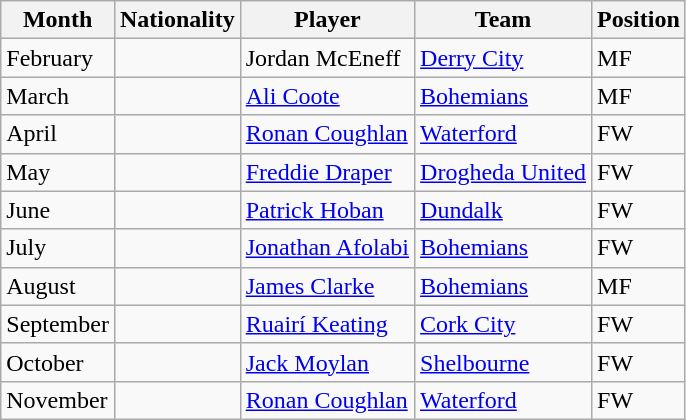<table class="wikitable sortable">
<tr>
<th>Month</th>
<th>Nationality</th>
<th>Player</th>
<th>Team</th>
<th>Position</th>
</tr>
<tr>
<td>February</td>
<td></td>
<td>Jordan McEneff</td>
<td><a href='#'>Derry City</a></td>
<td>MF</td>
</tr>
<tr>
<td>March</td>
<td></td>
<td><a href='#'>Ali Coote</a></td>
<td><a href='#'>Bohemians</a></td>
<td>MF</td>
</tr>
<tr>
<td>April</td>
<td></td>
<td><a href='#'>Ronan Coughlan</a></td>
<td><a href='#'>Waterford</a></td>
<td>FW</td>
</tr>
<tr>
<td>May</td>
<td></td>
<td><a href='#'>Freddie Draper</a></td>
<td><a href='#'>Drogheda United</a></td>
<td>FW</td>
</tr>
<tr>
<td>June</td>
<td></td>
<td><a href='#'>Patrick Hoban</a></td>
<td><a href='#'>Dundalk</a></td>
<td>FW</td>
</tr>
<tr>
<td>July</td>
<td></td>
<td><a href='#'>Jonathan Afolabi</a></td>
<td><a href='#'>Bohemians</a></td>
<td>FW</td>
</tr>
<tr>
<td>August</td>
<td></td>
<td><a href='#'>James Clarke</a></td>
<td><a href='#'>Bohemians</a></td>
<td>MF</td>
</tr>
<tr>
<td>September</td>
<td></td>
<td><a href='#'>Ruairí Keating</a></td>
<td><a href='#'>Cork City</a></td>
<td>FW</td>
</tr>
<tr>
<td>October</td>
<td></td>
<td><a href='#'>Jack Moylan</a></td>
<td><a href='#'>Shelbourne</a></td>
<td>FW</td>
</tr>
<tr>
<td>November</td>
<td></td>
<td><a href='#'>Ronan Coughlan</a></td>
<td><a href='#'>Waterford</a></td>
<td>FW</td>
</tr>
</table>
